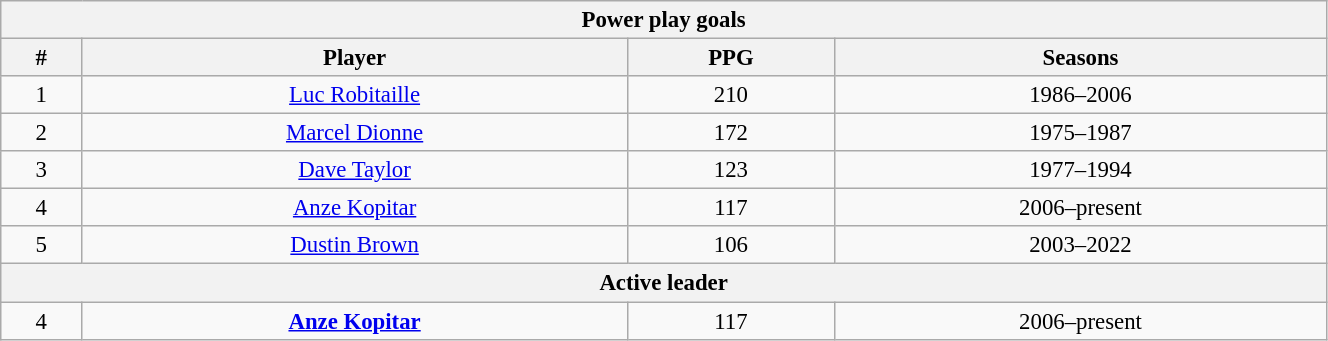<table class="wikitable" style="text-align: center; font-size: 95%" width="70%">
<tr>
<th colspan="4">Power play goals</th>
</tr>
<tr>
<th>#</th>
<th>Player</th>
<th>PPG</th>
<th>Seasons</th>
</tr>
<tr>
<td>1</td>
<td><a href='#'>Luc Robitaille</a></td>
<td>210</td>
<td>1986–2006</td>
</tr>
<tr>
<td>2</td>
<td><a href='#'>Marcel Dionne</a></td>
<td>172</td>
<td>1975–1987</td>
</tr>
<tr>
<td>3</td>
<td><a href='#'>Dave Taylor</a></td>
<td>123</td>
<td>1977–1994</td>
</tr>
<tr>
<td>4</td>
<td><a href='#'>Anze Kopitar</a></td>
<td>117</td>
<td>2006–present</td>
</tr>
<tr>
<td>5</td>
<td><a href='#'>Dustin Brown</a></td>
<td>106</td>
<td>2003–2022</td>
</tr>
<tr>
<th colspan="4">Active leader</th>
</tr>
<tr>
<td>4</td>
<td><strong><a href='#'>Anze Kopitar</a></strong></td>
<td>117</td>
<td>2006–present</td>
</tr>
</table>
